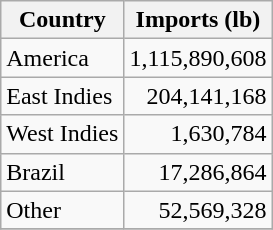<table - class="wikitable">
<tr>
<th>Country</th>
<th>Imports (lb)</th>
</tr>
<tr>
<td>America</td>
<td align="right">1,115,890,608</td>
</tr>
<tr>
<td>East Indies</td>
<td align="right">204,141,168</td>
</tr>
<tr>
<td>West Indies</td>
<td align="right">1,630,784</td>
</tr>
<tr>
<td>Brazil</td>
<td align="right">17,286,864</td>
</tr>
<tr>
<td>Other</td>
<td align="right">52,569,328</td>
</tr>
<tr>
</tr>
</table>
